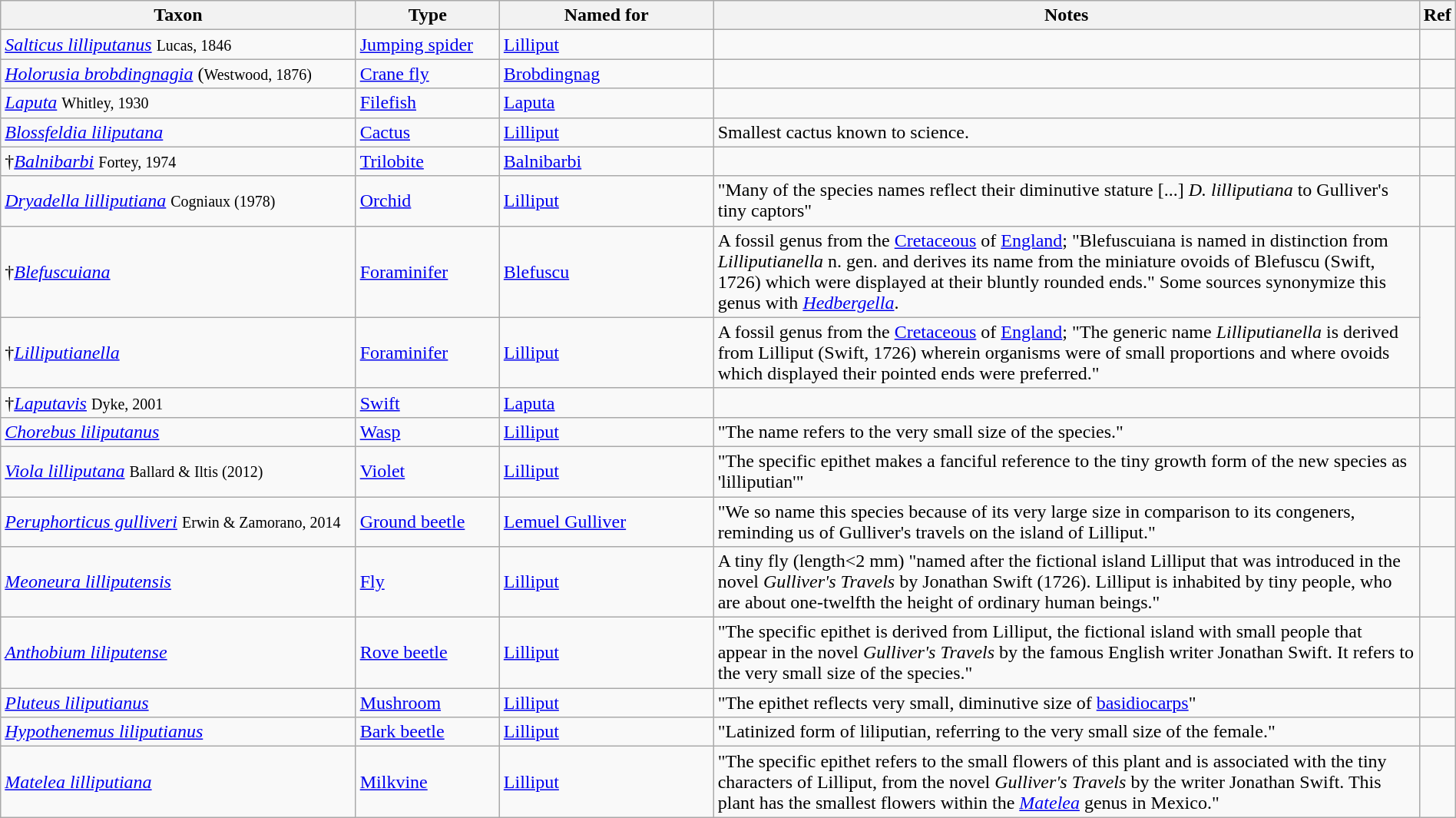<table class="wikitable sortable" width="100%">
<tr>
<th style="width:25%;">Taxon</th>
<th style="width:10%;">Type</th>
<th style="width:15%;">Named for</th>
<th style="width:50%;">Notes</th>
<th class="unsortable">Ref</th>
</tr>
<tr>
<td><em><a href='#'>Salticus lilliputanus</a></em> <small>Lucas, 1846</small></td>
<td><a href='#'>Jumping spider</a></td>
<td><a href='#'>Lilliput</a></td>
<td></td>
<td></td>
</tr>
<tr>
<td><em><a href='#'>Holorusia brobdingnagia</a></em> (<small>Westwood, 1876)</small></td>
<td><a href='#'>Crane fly</a></td>
<td><a href='#'>Brobdingnag</a></td>
<td></td>
<td></td>
</tr>
<tr>
<td><em><a href='#'>Laputa</a></em> <small>Whitley, 1930</small></td>
<td><a href='#'>Filefish</a></td>
<td><a href='#'>Laputa</a></td>
<td></td>
<td></td>
</tr>
<tr>
<td><em><a href='#'>Blossfeldia liliputana</a></em> </td>
<td><a href='#'>Cactus</a></td>
<td><a href='#'>Lilliput</a></td>
<td>Smallest cactus known to science.</td>
<td></td>
</tr>
<tr>
<td>†<em><a href='#'>Balnibarbi</a></em> <small>Fortey, 1974</small></td>
<td><a href='#'>Trilobite</a></td>
<td><a href='#'>Balnibarbi</a></td>
<td></td>
<td></td>
</tr>
<tr>
<td><em><a href='#'>Dryadella lilliputiana</a></em> <small>Cogniaux (1978)</small></td>
<td><a href='#'>Orchid</a></td>
<td><a href='#'>Lilliput</a></td>
<td>"Many of the species names reflect their diminutive stature [...] <em>D. lilliputiana</em> to Gulliver's tiny captors"</td>
<td></td>
</tr>
<tr>
<td>†<em><a href='#'>Blefuscuiana</a></em> </td>
<td><a href='#'>Foraminifer</a></td>
<td><a href='#'>Blefuscu</a></td>
<td>A fossil genus from the <a href='#'>Cretaceous</a> of <a href='#'>England</a>; "Blefuscuiana is named in distinction from <em>Lilliputianella</em> n. gen. and derives its name from the miniature ovoids of Blefuscu (Swift, 1726) which were displayed at their bluntly rounded ends." Some sources synonymize this genus with <em><a href='#'>Hedbergella</a></em>.</td>
<td rowspan=2></td>
</tr>
<tr>
<td>†<em><a href='#'>Lilliputianella</a></em> </td>
<td><a href='#'>Foraminifer</a></td>
<td><a href='#'>Lilliput</a></td>
<td>A fossil genus from the <a href='#'>Cretaceous</a> of <a href='#'>England</a>; "The generic name <em>Lilliputianella</em> is derived from Lilliput (Swift, 1726) wherein organisms were of small proportions and where ovoids which displayed their pointed ends were preferred."</td>
</tr>
<tr>
<td>†<em><a href='#'>Laputavis</a></em> <small>Dyke, 2001</small></td>
<td><a href='#'>Swift</a></td>
<td><a href='#'>Laputa</a></td>
<td></td>
<td></td>
</tr>
<tr>
<td><em><a href='#'>Chorebus liliputanus</a></em> </td>
<td><a href='#'>Wasp</a></td>
<td><a href='#'>Lilliput</a></td>
<td>"The name refers to the very small size of the species."</td>
<td></td>
</tr>
<tr>
<td><em><a href='#'>Viola lilliputana</a></em> <small>Ballard & Iltis (2012)</small></td>
<td><a href='#'>Violet</a></td>
<td><a href='#'>Lilliput</a></td>
<td>"The specific epithet makes a fanciful reference to the tiny growth form of the new species as 'lilliputian'"</td>
<td></td>
</tr>
<tr>
<td><em><a href='#'>Peruphorticus gulliveri</a></em> <small>Erwin & Zamorano, 2014</small></td>
<td><a href='#'>Ground beetle</a></td>
<td><a href='#'>Lemuel Gulliver</a></td>
<td>"We so name this species because of its very large size in comparison to its congeners, reminding us of Gulliver's travels on the island of Lilliput."</td>
<td></td>
</tr>
<tr>
<td><em><a href='#'>Meoneura lilliputensis</a></em> </td>
<td><a href='#'>Fly</a></td>
<td><a href='#'>Lilliput</a></td>
<td>A tiny fly (length<2 mm) "named after the fictional island Lilliput that was introduced in the novel <em>Gulliver's Travels</em> by Jonathan Swift (1726). Lilliput is inhabited by tiny people, who are about one-twelfth the height of ordinary human beings."</td>
<td></td>
</tr>
<tr>
<td><em><a href='#'>Anthobium liliputense</a></em> </td>
<td><a href='#'>Rove beetle</a></td>
<td><a href='#'>Lilliput</a></td>
<td>"The specific epithet is derived from Lilliput, the fictional island with small people that appear in the novel <em>Gulliver's Travels</em> by the famous English writer Jonathan Swift. It refers to the very small size of the species."</td>
<td></td>
</tr>
<tr>
<td><em><a href='#'>Pluteus liliputianus</a></em> </td>
<td><a href='#'>Mushroom</a></td>
<td><a href='#'>Lilliput</a></td>
<td>"The epithet reflects very small, diminutive size of <a href='#'>basidiocarps</a>"</td>
<td></td>
</tr>
<tr>
<td><em><a href='#'>Hypothenemus liliputianus</a></em> </td>
<td><a href='#'>Bark beetle</a></td>
<td><a href='#'>Lilliput</a></td>
<td>"Latinized form of liliputian, referring to the very small size of the female."</td>
<td></td>
</tr>
<tr>
<td><em><a href='#'>Matelea lilliputiana</a></em> </td>
<td><a href='#'>Milkvine</a></td>
<td><a href='#'>Lilliput</a></td>
<td>"The specific epithet refers to the small flowers of this plant and is associated with the tiny characters of Lilliput, from the novel <em>Gulliver's Travels</em> by the writer Jonathan Swift. This plant has the smallest flowers within the <em><a href='#'>Matelea</a></em> genus in Mexico."</td>
<td></td>
</tr>
</table>
